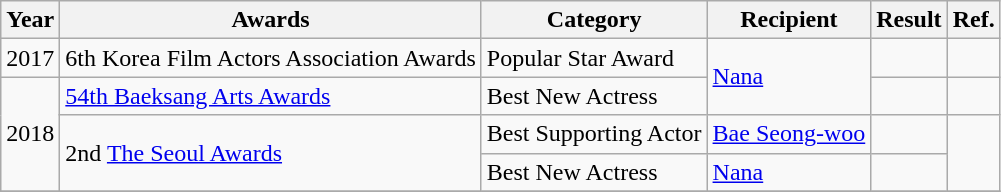<table class="wikitable">
<tr>
<th>Year</th>
<th>Awards</th>
<th>Category</th>
<th>Recipient</th>
<th>Result</th>
<th>Ref.</th>
</tr>
<tr>
<td>2017</td>
<td>6th Korea Film Actors Association Awards</td>
<td>Popular Star Award</td>
<td rowspan=2><a href='#'>Nana</a></td>
<td></td>
<td></td>
</tr>
<tr>
<td rowspan=3>2018</td>
<td><a href='#'>54th Baeksang Arts Awards</a></td>
<td>Best New Actress</td>
<td></td>
<td></td>
</tr>
<tr>
<td rowspan=2>2nd <a href='#'>The Seoul Awards</a></td>
<td>Best Supporting Actor</td>
<td><a href='#'>Bae Seong-woo</a></td>
<td></td>
<td rowspan=2></td>
</tr>
<tr>
<td>Best New Actress</td>
<td><a href='#'>Nana</a></td>
<td></td>
</tr>
<tr>
</tr>
</table>
